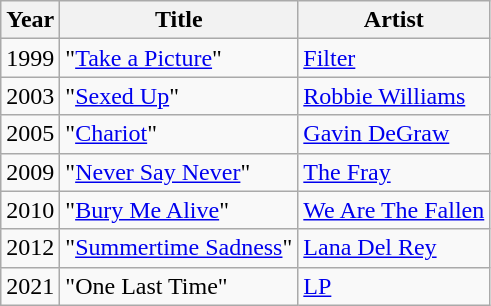<table class="wikitable sortable">
<tr>
<th>Year</th>
<th>Title</th>
<th>Artist</th>
</tr>
<tr>
<td>1999</td>
<td>"<a href='#'>Take a Picture</a>"</td>
<td><a href='#'>Filter</a></td>
</tr>
<tr>
<td>2003</td>
<td>"<a href='#'>Sexed Up</a>"</td>
<td><a href='#'>Robbie Williams</a></td>
</tr>
<tr>
<td>2005</td>
<td>"<a href='#'>Chariot</a>"</td>
<td><a href='#'>Gavin DeGraw</a></td>
</tr>
<tr>
<td>2009</td>
<td>"<a href='#'>Never Say Never</a>"</td>
<td><a href='#'>The Fray</a></td>
</tr>
<tr>
<td>2010</td>
<td>"<a href='#'>Bury Me Alive</a>"</td>
<td><a href='#'>We Are The Fallen</a></td>
</tr>
<tr>
<td>2012</td>
<td>"<a href='#'>Summertime Sadness</a>"</td>
<td><a href='#'>Lana Del Rey</a></td>
</tr>
<tr>
<td>2021</td>
<td>"One Last Time"</td>
<td><a href='#'>LP</a></td>
</tr>
</table>
